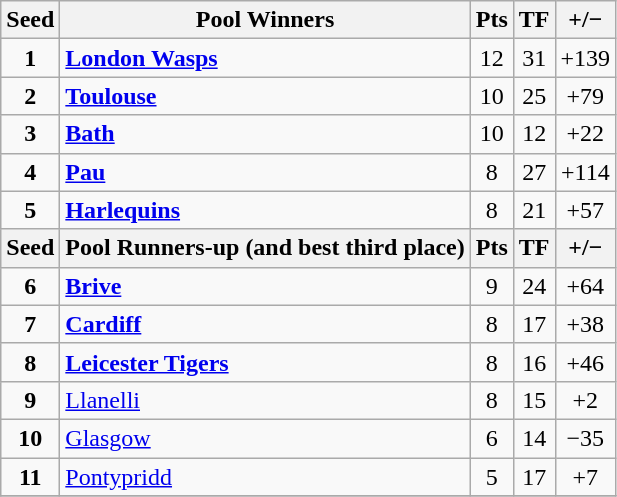<table class="wikitable" style="text-align: center;">
<tr>
<th>Seed</th>
<th>Pool Winners</th>
<th>Pts</th>
<th>TF</th>
<th>+/−</th>
</tr>
<tr>
<td><strong>1</strong></td>
<td align=left> <strong><a href='#'>London Wasps</a></strong></td>
<td>12</td>
<td>31</td>
<td>+139</td>
</tr>
<tr>
<td><strong>2</strong></td>
<td align=left> <strong><a href='#'>Toulouse</a></strong></td>
<td>10</td>
<td>25</td>
<td>+79</td>
</tr>
<tr>
<td><strong>3</strong></td>
<td align=left> <strong><a href='#'>Bath</a></strong></td>
<td>10</td>
<td>12</td>
<td>+22</td>
</tr>
<tr>
<td><strong>4</strong></td>
<td align=left> <strong><a href='#'>Pau</a></strong></td>
<td>8</td>
<td>27</td>
<td>+114</td>
</tr>
<tr>
<td><strong>5</strong></td>
<td align=left> <strong><a href='#'>Harlequins</a></strong></td>
<td>8</td>
<td>21</td>
<td>+57</td>
</tr>
<tr>
<th>Seed</th>
<th>Pool Runners-up (and best third place)</th>
<th>Pts</th>
<th>TF</th>
<th>+/−</th>
</tr>
<tr>
<td><strong>6</strong></td>
<td align=left> <strong><a href='#'>Brive</a></strong></td>
<td>9</td>
<td>24</td>
<td>+64</td>
</tr>
<tr>
<td><strong>7</strong></td>
<td align=left> <strong><a href='#'>Cardiff</a></strong></td>
<td>8</td>
<td>17</td>
<td>+38</td>
</tr>
<tr>
<td><strong>8</strong></td>
<td align=left> <strong><a href='#'>Leicester Tigers</a></strong></td>
<td>8</td>
<td>16</td>
<td>+46</td>
</tr>
<tr>
<td><strong>9</strong></td>
<td align=left> <a href='#'>Llanelli</a></td>
<td>8</td>
<td>15</td>
<td>+2</td>
</tr>
<tr>
<td><strong>10</strong></td>
<td align=left> <a href='#'>Glasgow</a></td>
<td>6</td>
<td>14</td>
<td>−35</td>
</tr>
<tr>
<td><strong>11</strong></td>
<td align=left> <a href='#'>Pontypridd</a></td>
<td>5</td>
<td>17</td>
<td>+7</td>
</tr>
<tr>
</tr>
</table>
